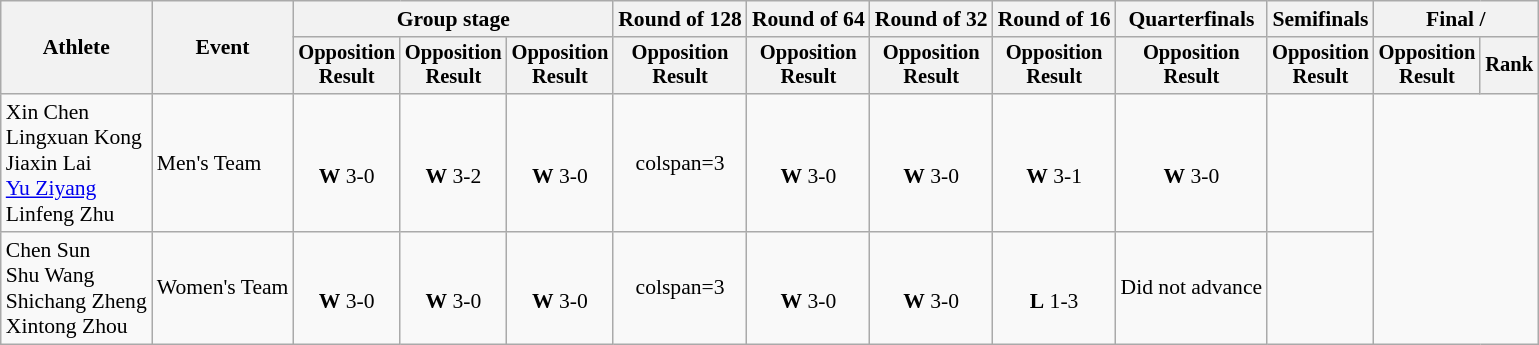<table class="wikitable" style="font-size:90%;">
<tr>
<th rowspan=2>Athlete</th>
<th rowspan=2>Event</th>
<th colspan=3>Group stage</th>
<th>Round of 128</th>
<th>Round of 64</th>
<th>Round of 32</th>
<th>Round of 16</th>
<th>Quarterfinals</th>
<th>Semifinals</th>
<th colspan=2>Final / </th>
</tr>
<tr style="font-size:95%">
<th>Opposition<br>Result</th>
<th>Opposition<br>Result</th>
<th>Opposition<br>Result</th>
<th>Opposition<br>Result</th>
<th>Opposition<br>Result</th>
<th>Opposition<br>Result</th>
<th>Opposition<br>Result</th>
<th>Opposition<br>Result</th>
<th>Opposition<br>Result</th>
<th>Opposition<br>Result</th>
<th>Rank</th>
</tr>
<tr align=center>
<td align=left>Xin Chen<br>Lingxuan Kong<br>Jiaxin Lai<br><a href='#'>Yu Ziyang</a><br>Linfeng Zhu</td>
<td align=left>Men's Team</td>
<td><br><strong>W</strong> 3-0</td>
<td><br><strong>W</strong> 3-2</td>
<td><br><strong>W</strong> 3-0</td>
<td>colspan=3 </td>
<td><br><strong>W</strong> 3-0</td>
<td><br><strong>W</strong> 3-0</td>
<td><br><strong>W</strong> 3-1</td>
<td><br><strong>W</strong> 3-0</td>
<td></td>
</tr>
<tr align=center>
<td align=left>Chen Sun<br>Shu Wang<br>Shichang Zheng<br>Xintong Zhou</td>
<td align=left>Women's Team</td>
<td><br><strong>W</strong> 3-0</td>
<td><br><strong>W</strong> 3-0</td>
<td><br><strong>W</strong> 3-0</td>
<td>colspan=3 </td>
<td><br><strong>W</strong> 3-0</td>
<td><br><strong>W</strong> 3-0</td>
<td><br><strong>L</strong> 1-3</td>
<td>Did not advance</td>
<td></td>
</tr>
</table>
